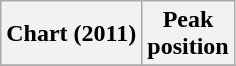<table class="wikitable plainrowheaders">
<tr>
<th>Chart (2011)</th>
<th>Peak<br>position</th>
</tr>
<tr>
</tr>
</table>
